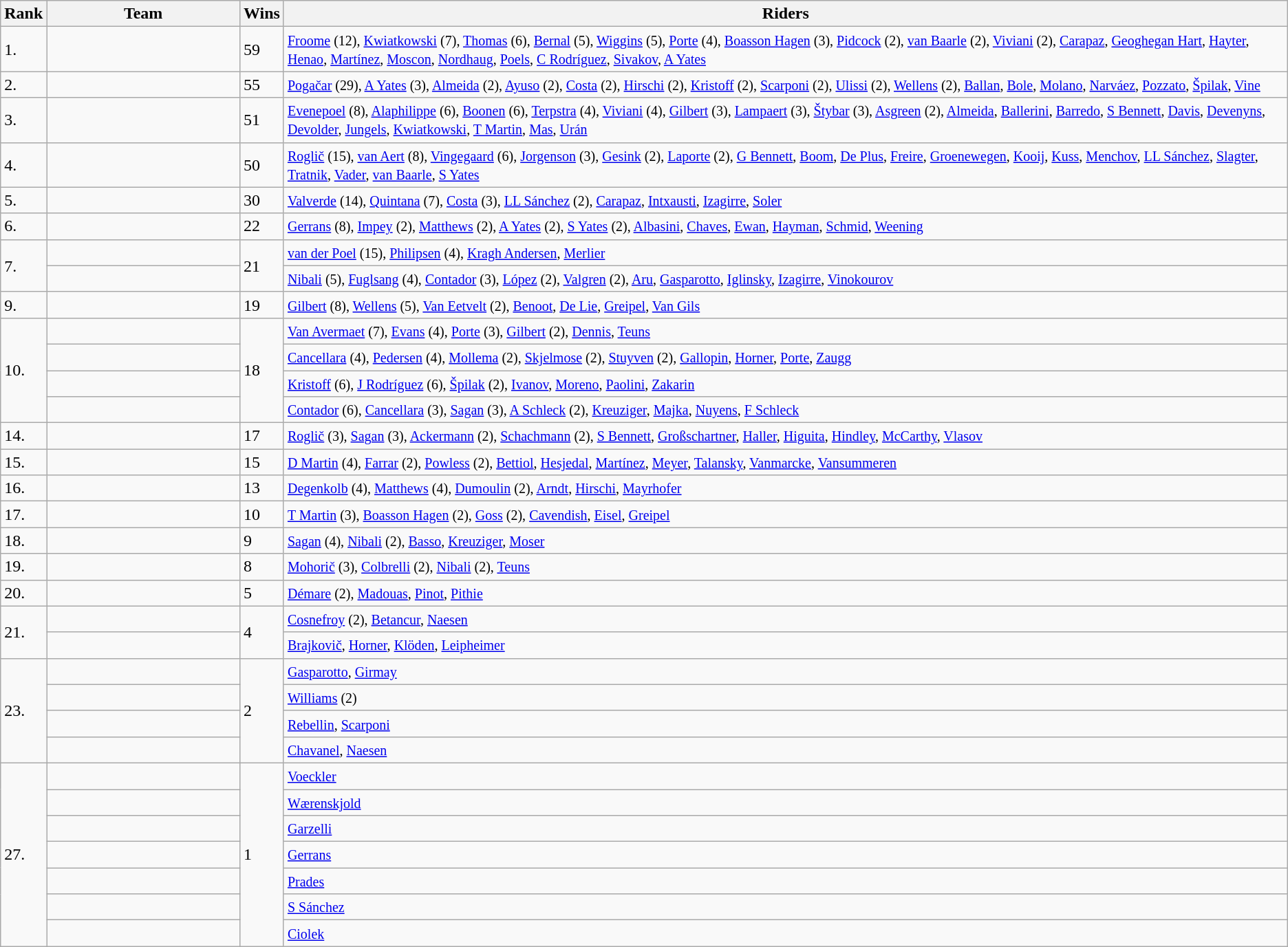<table class=wikitable>
<tr>
<th>Rank</th>
<th width=15%>Team</th>
<th>Wins</th>
<th>Riders</th>
</tr>
<tr>
<td>1.</td>
<td></td>
<td>59</td>
<td><small><a href='#'>Froome</a> (12), <a href='#'>Kwiatkowski</a> (7), <a href='#'>Thomas</a> (6), <a href='#'>Bernal</a> (5), <a href='#'>Wiggins</a> (5), <a href='#'>Porte</a> (4), <a href='#'>Boasson Hagen</a> (3), <a href='#'>Pidcock</a> (2), <a href='#'>van Baarle</a> (2), <a href='#'>Viviani</a> (2), <a href='#'>Carapaz</a>, <a href='#'>Geoghegan Hart</a>, <a href='#'>Hayter</a>, <a href='#'>Henao</a>, <a href='#'>Martínez</a>, <a href='#'>Moscon</a>, <a href='#'>Nordhaug</a>, <a href='#'>Poels</a>, <a href='#'>C Rodríguez</a>, <a href='#'>Sivakov</a>, <a href='#'>A Yates</a></small></td>
</tr>
<tr>
<td>2.</td>
<td></td>
<td>55</td>
<td><small><a href='#'>Pogačar</a> (29), <a href='#'>A Yates</a> (3), <a href='#'>Almeida</a> (2), <a href='#'>Ayuso</a> (2), <a href='#'>Costa</a> (2), <a href='#'>Hirschi</a> (2), <a href='#'>Kristoff</a> (2), <a href='#'>Scarponi</a> (2), <a href='#'>Ulissi</a> (2), <a href='#'>Wellens</a> (2), <a href='#'>Ballan</a>, <a href='#'>Bole</a>, <a href='#'>Molano</a>, <a href='#'>Narváez</a>, <a href='#'>Pozzato</a>, <a href='#'>Špilak</a>, <a href='#'>Vine</a></small></td>
</tr>
<tr>
<td>3.</td>
<td></td>
<td>51</td>
<td><small><a href='#'>Evenepoel</a> (8), <a href='#'>Alaphilippe</a> (6), <a href='#'>Boonen</a> (6), <a href='#'>Terpstra</a> (4), <a href='#'>Viviani</a> (4), <a href='#'>Gilbert</a> (3), <a href='#'>Lampaert</a> (3), <a href='#'>Štybar</a> (3), <a href='#'>Asgreen</a> (2),  <a href='#'>Almeida</a>, <a href='#'>Ballerini</a>, <a href='#'>Barredo</a>, <a href='#'>S Bennett</a>, <a href='#'>Davis</a>, <a href='#'>Devenyns</a>, <a href='#'>Devolder</a>, <a href='#'>Jungels</a>, <a href='#'>Kwiatkowski</a>, <a href='#'>T Martin</a>, <a href='#'>Mas</a>, <a href='#'>Urán</a></small></td>
</tr>
<tr>
<td>4.</td>
<td></td>
<td>50</td>
<td><small><a href='#'>Roglič</a> (15), <a href='#'>van Aert</a> (8), <a href='#'>Vingegaard</a> (6), <a href='#'>Jorgenson</a> (3), <a href='#'>Gesink</a> (2), <a href='#'>Laporte</a> (2), <a href='#'>G Bennett</a>, <a href='#'>Boom</a>, <a href='#'>De Plus</a>, <a href='#'>Freire</a>, <a href='#'>Groenewegen</a>, <a href='#'>Kooij</a>, <a href='#'>Kuss</a>, <a href='#'>Menchov</a>, <a href='#'>LL Sánchez</a>, <a href='#'>Slagter</a>, <a href='#'>Tratnik</a>, <a href='#'>Vader</a>, <a href='#'>van Baarle</a>, <a href='#'>S Yates</a></small></td>
</tr>
<tr>
<td>5.</td>
<td></td>
<td>30</td>
<td><small><a href='#'>Valverde</a> (14), <a href='#'>Quintana</a> (7), <a href='#'>Costa</a> (3), <a href='#'>LL Sánchez</a> (2), <a href='#'>Carapaz</a>, <a href='#'>Intxausti</a>, <a href='#'>Izagirre</a>, <a href='#'>Soler</a></small></td>
</tr>
<tr>
<td>6.</td>
<td></td>
<td>22</td>
<td><small><a href='#'>Gerrans</a> (8), <a href='#'>Impey</a> (2), <a href='#'>Matthews</a> (2), <a href='#'>A Yates</a> (2), <a href='#'>S Yates</a> (2), <a href='#'>Albasini</a>, <a href='#'>Chaves</a>, <a href='#'>Ewan</a>, <a href='#'>Hayman</a>, <a href='#'>Schmid</a>, <a href='#'>Weening</a></small></td>
</tr>
<tr>
<td rowspan=2>7.</td>
<td></td>
<td rowspan=2>21</td>
<td><small><a href='#'>van der Poel</a> (15), <a href='#'>Philipsen</a> (4), <a href='#'>Kragh Andersen</a>, <a href='#'>Merlier</a></small></td>
</tr>
<tr>
<td></td>
<td><small><a href='#'>Nibali</a> (5), <a href='#'>Fuglsang</a> (4), <a href='#'>Contador</a> (3), <a href='#'>López</a> (2), <a href='#'>Valgren</a> (2), <a href='#'>Aru</a>, <a href='#'>Gasparotto</a>, <a href='#'>Iglinsky</a>, <a href='#'>Izagirre</a>, <a href='#'>Vinokourov</a></small></td>
</tr>
<tr>
<td>9.</td>
<td></td>
<td>19</td>
<td><small><a href='#'>Gilbert</a> (8), <a href='#'>Wellens</a> (5), <a href='#'>Van Eetvelt</a> (2), <a href='#'>Benoot</a>, <a href='#'>De Lie</a>, <a href='#'>Greipel</a>, <a href='#'>Van Gils</a></small></td>
</tr>
<tr>
<td rowspan=4>10.</td>
<td><em></em></td>
<td rowspan=4>18</td>
<td><small><a href='#'>Van Avermaet</a> (7), <a href='#'>Evans</a> (4), <a href='#'>Porte</a> (3), <a href='#'>Gilbert</a> (2),  <a href='#'>Dennis</a>, <a href='#'>Teuns</a></small></td>
</tr>
<tr>
<td></td>
<td><small><a href='#'>Cancellara</a> (4), <a href='#'>Pedersen</a> (4), <a href='#'>Mollema</a> (2), <a href='#'>Skjelmose</a> (2), <a href='#'>Stuyven</a> (2), <a href='#'>Gallopin</a>, <a href='#'>Horner</a>, <a href='#'>Porte</a>, <a href='#'>Zaugg</a></small></td>
</tr>
<tr>
<td><em></em></td>
<td><small><a href='#'>Kristoff</a> (6), <a href='#'>J Rodríguez</a> (6), <a href='#'>Špilak</a> (2), <a href='#'>Ivanov</a>, <a href='#'>Moreno</a>, <a href='#'>Paolini</a>, <a href='#'>Zakarin</a></small></td>
</tr>
<tr>
<td><em></em></td>
<td><small><a href='#'>Contador</a> (6), <a href='#'>Cancellara</a> (3), <a href='#'>Sagan</a> (3), <a href='#'>A Schleck</a> (2), <a href='#'>Kreuziger</a>, <a href='#'>Majka</a>, <a href='#'>Nuyens</a>, <a href='#'>F Schleck</a></small></td>
</tr>
<tr>
<td>14.</td>
<td></td>
<td>17</td>
<td><small><a href='#'>Roglič</a> (3), <a href='#'>Sagan</a> (3), <a href='#'>Ackermann</a> (2), <a href='#'>Schachmann</a> (2), <a href='#'>S Bennett</a>, <a href='#'>Großschartner</a>, <a href='#'>Haller</a>, <a href='#'>Higuita</a>, <a href='#'>Hindley</a>, <a href='#'>McCarthy</a>, <a href='#'>Vlasov</a></small></td>
</tr>
<tr>
<td>15.</td>
<td></td>
<td>15</td>
<td><small><a href='#'>D Martin</a> (4), <a href='#'>Farrar</a> (2), <a href='#'>Powless</a> (2), <a href='#'>Bettiol</a>, <a href='#'>Hesjedal</a>, <a href='#'>Martínez</a>, <a href='#'>Meyer</a>, <a href='#'>Talansky</a>, <a href='#'>Vanmarcke</a>, <a href='#'>Vansummeren</a></small></td>
</tr>
<tr>
<td>16.</td>
<td></td>
<td>13</td>
<td><small><a href='#'>Degenkolb</a> (4), <a href='#'>Matthews</a> (4), <a href='#'>Dumoulin</a> (2), <a href='#'>Arndt</a>, <a href='#'>Hirschi</a>, <a href='#'>Mayrhofer</a></small></td>
</tr>
<tr>
<td>17.</td>
<td><em></em></td>
<td>10</td>
<td><small><a href='#'>T Martin</a> (3), <a href='#'>Boasson Hagen</a> (2), <a href='#'>Goss</a> (2), <a href='#'>Cavendish</a>, <a href='#'>Eisel</a>, <a href='#'>Greipel</a></small></td>
</tr>
<tr>
<td>18.</td>
<td><em></em></td>
<td>9</td>
<td><small><a href='#'>Sagan</a> (4), <a href='#'>Nibali</a> (2), <a href='#'>Basso</a>, <a href='#'>Kreuziger</a>, <a href='#'>Moser</a></small></td>
</tr>
<tr>
<td>19.</td>
<td></td>
<td>8</td>
<td><small><a href='#'>Mohorič</a> (3), <a href='#'>Colbrelli</a> (2), <a href='#'>Nibali</a> (2), <a href='#'>Teuns</a></small></td>
</tr>
<tr>
<td>20.</td>
<td></td>
<td>5</td>
<td><small><a href='#'>Démare</a> (2), <a href='#'>Madouas</a>, <a href='#'>Pinot</a>, <a href='#'>Pithie</a></small></td>
</tr>
<tr>
<td rowspan=2>21.</td>
<td></td>
<td rowspan=2>4</td>
<td><small><a href='#'>Cosnefroy</a> (2), <a href='#'>Betancur</a>, <a href='#'>Naesen</a></small></td>
</tr>
<tr>
<td><em></em></td>
<td><small><a href='#'>Brajkovič</a>, <a href='#'>Horner</a>, <a href='#'>Klöden</a>, <a href='#'>Leipheimer</a></small></td>
</tr>
<tr>
<td rowspan=4>23.</td>
<td></td>
<td rowspan=4>2</td>
<td><small><a href='#'>Gasparotto</a>, <a href='#'>Girmay</a></small></td>
</tr>
<tr>
<td></td>
<td><small><a href='#'>Williams</a> (2)</small></td>
</tr>
<tr>
<td></td>
<td><small><a href='#'>Rebellin</a>, <a href='#'>Scarponi</a></small></td>
</tr>
<tr>
<td><em></em></td>
<td><small><a href='#'>Chavanel</a>, <a href='#'>Naesen</a></small></td>
</tr>
<tr>
<td rowspan=7>27.</td>
<td></td>
<td rowspan=7>1</td>
<td><small><a href='#'>Voeckler</a></small></td>
</tr>
<tr>
<td></td>
<td><small><a href='#'>Wærenskjold</a></small></td>
</tr>
<tr>
<td><em></em></td>
<td><small><a href='#'>Garzelli</a></small></td>
</tr>
<tr>
<td><em></em></td>
<td><small><a href='#'>Gerrans</a></small></td>
</tr>
<tr>
<td><em></em></td>
<td><small><a href='#'>Prades</a></small></td>
</tr>
<tr>
<td><em></em></td>
<td><small><a href='#'>S Sánchez</a></small></td>
</tr>
<tr>
<td><em></em></td>
<td><small><a href='#'>Ciolek</a></small></td>
</tr>
</table>
